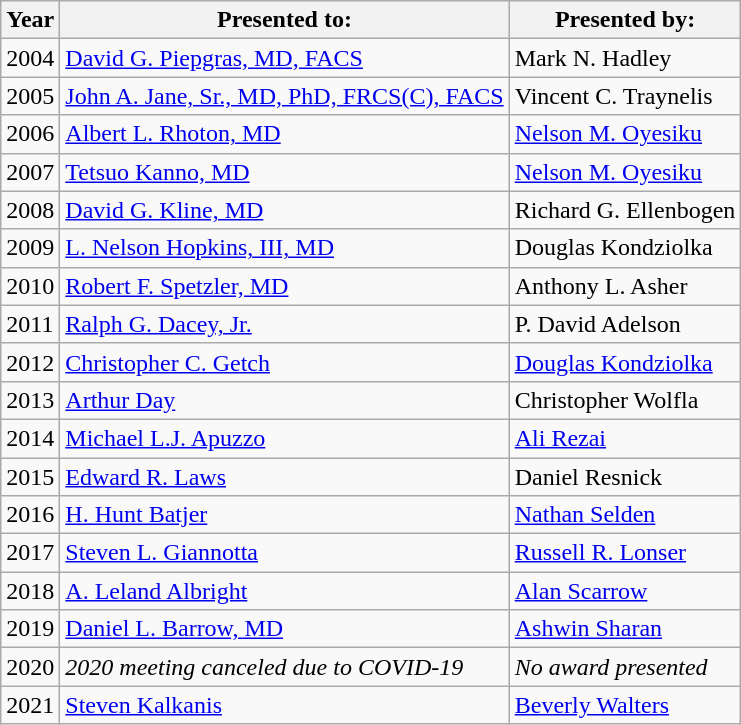<table class="wikitable">
<tr>
<th>Year</th>
<th>Presented to:</th>
<th>Presented by:</th>
</tr>
<tr>
<td>2004</td>
<td><a href='#'>David G. Piepgras, MD, FACS</a></td>
<td>Mark N. Hadley</td>
</tr>
<tr>
<td>2005</td>
<td><a href='#'>John A. Jane, Sr., MD, PhD, FRCS(C), FACS</a></td>
<td>Vincent C. Traynelis</td>
</tr>
<tr>
<td>2006</td>
<td><a href='#'>Albert L. Rhoton, MD</a></td>
<td><a href='#'>Nelson M. Oyesiku</a></td>
</tr>
<tr>
<td>2007</td>
<td><a href='#'>Tetsuo Kanno, MD</a></td>
<td><a href='#'>Nelson M. Oyesiku</a></td>
</tr>
<tr>
<td>2008</td>
<td><a href='#'>David G. Kline, MD</a></td>
<td>Richard G. Ellenbogen</td>
</tr>
<tr>
<td>2009</td>
<td><a href='#'>L. Nelson Hopkins, III, MD</a></td>
<td>Douglas Kondziolka</td>
</tr>
<tr>
<td>2010</td>
<td><a href='#'>Robert F. Spetzler, MD</a></td>
<td>Anthony L. Asher</td>
</tr>
<tr>
<td>2011</td>
<td><a href='#'>Ralph G. Dacey, Jr.</a></td>
<td>P. David Adelson</td>
</tr>
<tr>
<td>2012</td>
<td><a href='#'>Christopher C. Getch</a></td>
<td><a href='#'>Douglas Kondziolka</a></td>
</tr>
<tr>
<td>2013</td>
<td><a href='#'>Arthur Day</a></td>
<td>Christopher Wolfla</td>
</tr>
<tr>
<td>2014</td>
<td><a href='#'>Michael L.J. Apuzzo</a></td>
<td><a href='#'>Ali Rezai</a></td>
</tr>
<tr>
<td>2015</td>
<td><a href='#'>Edward R. Laws</a></td>
<td>Daniel Resnick</td>
</tr>
<tr>
<td>2016</td>
<td><a href='#'>H. Hunt Batjer</a></td>
<td><a href='#'>Nathan Selden</a></td>
</tr>
<tr>
<td>2017</td>
<td><a href='#'>Steven L. Giannotta</a></td>
<td><a href='#'>Russell R. Lonser</a></td>
</tr>
<tr>
<td>2018</td>
<td><a href='#'>A. Leland Albright</a></td>
<td><a href='#'>Alan Scarrow</a></td>
</tr>
<tr>
<td>2019</td>
<td><a href='#'>Daniel L. Barrow, MD</a></td>
<td><a href='#'>Ashwin Sharan</a></td>
</tr>
<tr>
<td>2020</td>
<td><em>2020 meeting canceled due to COVID-19</em></td>
<td><em>No award presented</em></td>
</tr>
<tr>
<td>2021</td>
<td><a href='#'>Steven Kalkanis</a></td>
<td><a href='#'>Beverly Walters</a></td>
</tr>
</table>
